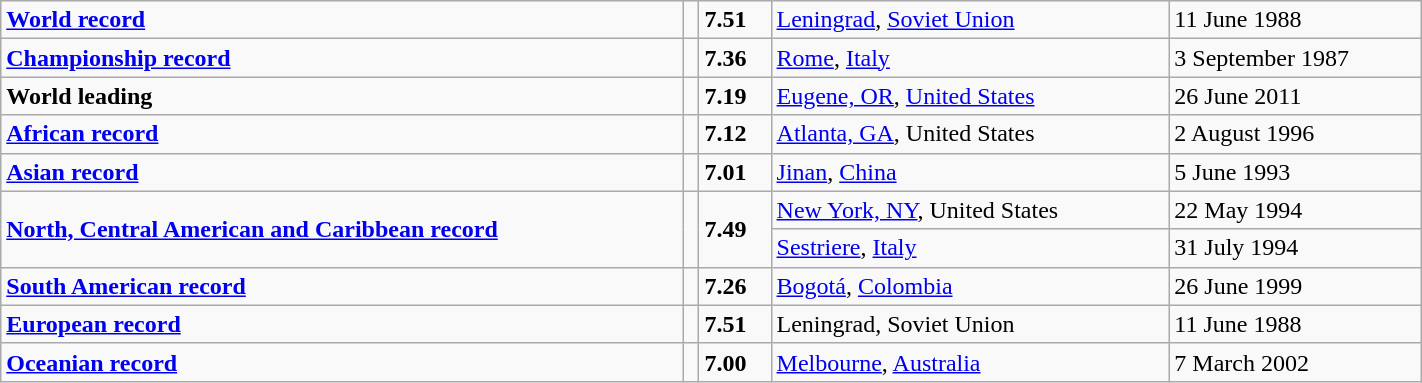<table class="wikitable" width=75%>
<tr>
<td><strong><a href='#'>World record</a></strong></td>
<td></td>
<td><strong>7.51</strong></td>
<td><a href='#'>Leningrad</a>, <a href='#'>Soviet Union</a></td>
<td>11 June 1988</td>
</tr>
<tr>
<td><strong><a href='#'>Championship record</a></strong></td>
<td></td>
<td><strong>7.36</strong></td>
<td><a href='#'>Rome</a>, <a href='#'>Italy</a></td>
<td>3 September 1987</td>
</tr>
<tr>
<td><strong>World leading</strong></td>
<td></td>
<td><strong>7.19</strong></td>
<td><a href='#'>Eugene, OR</a>, <a href='#'>United States</a></td>
<td>26 June 2011</td>
</tr>
<tr>
<td><strong><a href='#'>African record</a></strong></td>
<td></td>
<td><strong>7.12</strong></td>
<td><a href='#'>Atlanta, GA</a>, United States</td>
<td>2 August 1996</td>
</tr>
<tr>
<td><strong><a href='#'>Asian record</a></strong></td>
<td></td>
<td><strong>7.01</strong></td>
<td><a href='#'>Jinan</a>, <a href='#'>China</a></td>
<td>5 June 1993</td>
</tr>
<tr>
<td rowspan=2><strong><a href='#'>North, Central American and Caribbean record</a></strong></td>
<td rowspan=2></td>
<td rowspan=2><strong>7.49</strong></td>
<td><a href='#'>New York, NY</a>, United States</td>
<td>22 May 1994</td>
</tr>
<tr>
<td><a href='#'>Sestriere</a>, <a href='#'>Italy</a></td>
<td>31 July 1994</td>
</tr>
<tr>
<td><strong><a href='#'>South American record</a></strong></td>
<td></td>
<td><strong>7.26</strong></td>
<td><a href='#'>Bogotá</a>, <a href='#'>Colombia</a></td>
<td>26 June 1999</td>
</tr>
<tr>
<td><strong><a href='#'>European record</a></strong></td>
<td></td>
<td><strong>7.51</strong></td>
<td>Leningrad, Soviet Union</td>
<td>11 June 1988</td>
</tr>
<tr>
<td><strong><a href='#'>Oceanian record</a></strong></td>
<td></td>
<td><strong>7.00</strong></td>
<td><a href='#'>Melbourne</a>, <a href='#'>Australia</a></td>
<td>7 March 2002</td>
</tr>
</table>
